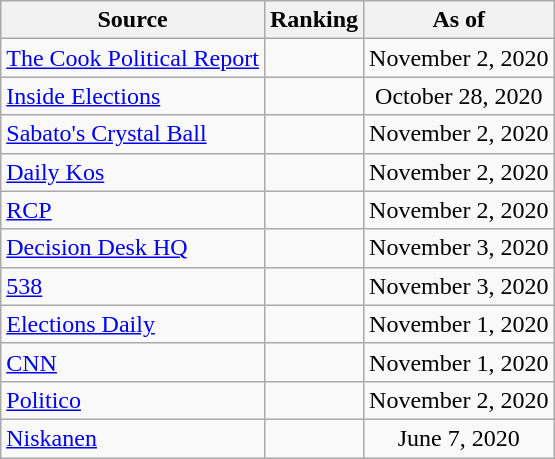<table class="wikitable" style="text-align:center">
<tr>
<th>Source</th>
<th>Ranking</th>
<th>As of</th>
</tr>
<tr>
<td align=left><a href='#'>The Cook Political Report</a></td>
<td></td>
<td>November 2, 2020</td>
</tr>
<tr>
<td align=left><a href='#'>Inside Elections</a></td>
<td></td>
<td>October 28, 2020</td>
</tr>
<tr>
<td align=left><a href='#'>Sabato's Crystal Ball</a></td>
<td></td>
<td>November 2, 2020</td>
</tr>
<tr>
<td align="left"><a href='#'>Daily Kos</a></td>
<td></td>
<td>November 2, 2020</td>
</tr>
<tr>
<td align="left"><a href='#'>RCP</a></td>
<td></td>
<td>November 2, 2020</td>
</tr>
<tr>
<td align="left"><a href='#'>Decision Desk HQ</a></td>
<td></td>
<td>November 3, 2020</td>
</tr>
<tr>
<td align="left"><a href='#'>538</a></td>
<td></td>
<td>November 3, 2020</td>
</tr>
<tr>
<td align="left"><a href='#'>Elections Daily</a></td>
<td></td>
<td>November 1, 2020</td>
</tr>
<tr>
<td align="left"><a href='#'>CNN</a></td>
<td></td>
<td>November 1, 2020</td>
</tr>
<tr>
<td align="left"><a href='#'>Politico</a></td>
<td></td>
<td>November 2, 2020</td>
</tr>
<tr>
<td align="left"><a href='#'>Niskanen</a></td>
<td></td>
<td>June 7, 2020</td>
</tr>
</table>
